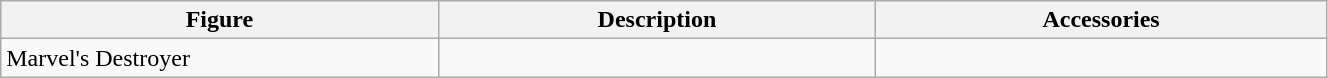<table class="wikitable" width="70%">
<tr>
<th width=33%>Figure</th>
<th width=33%>Description</th>
<th width=34%>Accessories</th>
</tr>
<tr>
<td>Marvel's Destroyer</td>
<td></td>
<td></td>
</tr>
</table>
